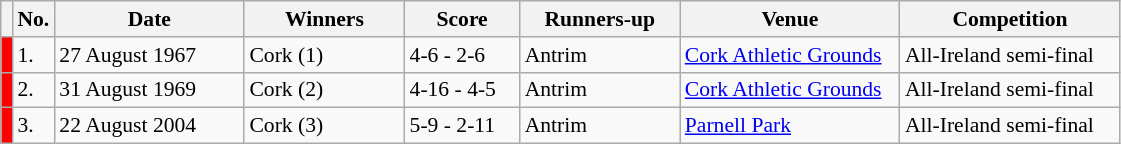<table class="wikitable" style="font-size:90%">
<tr>
<th width=1></th>
<th width=5>No.</th>
<th width=120>Date</th>
<th width=100>Winners</th>
<th width=70>Score</th>
<th width=100>Runners-up</th>
<th width=140>Venue</th>
<th width=140>Competition</th>
</tr>
<tr>
<td style="background-color:#FF0000"></td>
<td>1.</td>
<td>27 August 1967</td>
<td>Cork (1)</td>
<td>4-6 - 2-6</td>
<td>Antrim</td>
<td><a href='#'>Cork Athletic Grounds</a></td>
<td>All-Ireland semi-final</td>
</tr>
<tr>
<td style="background-color:#FF0000"></td>
<td>2.</td>
<td>31 August 1969</td>
<td>Cork (2)</td>
<td>4-16 - 4-5</td>
<td>Antrim</td>
<td><a href='#'>Cork Athletic Grounds</a></td>
<td>All-Ireland semi-final</td>
</tr>
<tr>
<td style="background-color:#FF0000"></td>
<td>3.</td>
<td>22 August 2004</td>
<td>Cork (3)</td>
<td>5-9 - 2-11</td>
<td>Antrim</td>
<td><a href='#'>Parnell Park</a></td>
<td>All-Ireland semi-final</td>
</tr>
</table>
